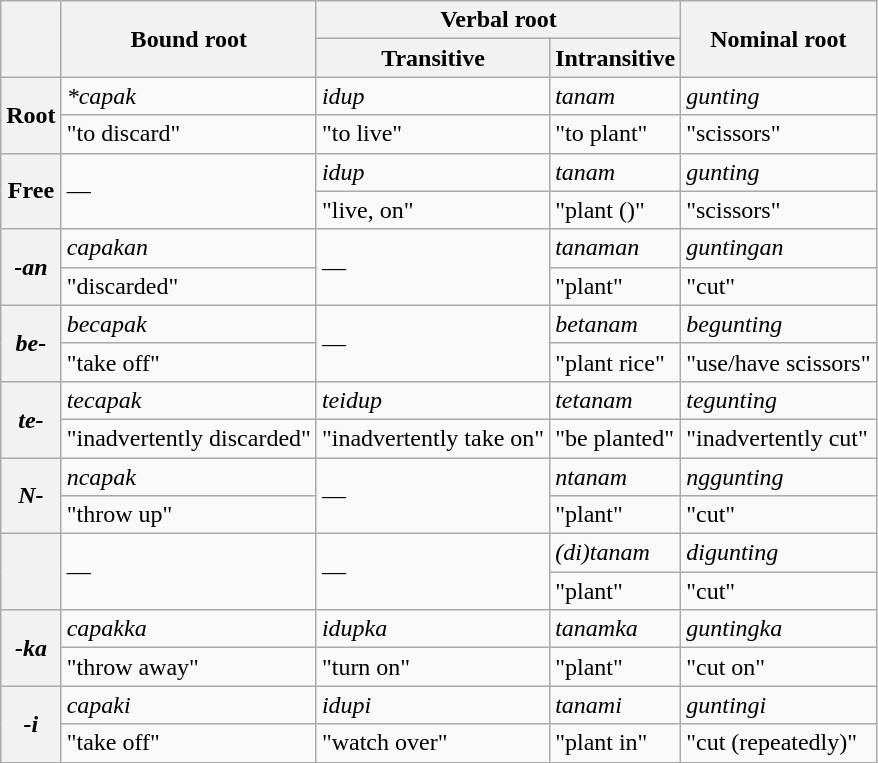<table class="wikitable">
<tr>
<th rowspan="2"></th>
<th rowspan="2">Bound root</th>
<th colspan="2">Verbal root</th>
<th rowspan="2">Nominal root</th>
</tr>
<tr>
<th>Transitive</th>
<th>Intransitive</th>
</tr>
<tr>
<th rowspan="2">Root</th>
<td><em>*capak</em></td>
<td><em>idup</em></td>
<td><em>tanam</em></td>
<td><em>gunting</em></td>
</tr>
<tr>
<td>"to discard"</td>
<td>"to live"</td>
<td>"to plant"</td>
<td>"scissors"</td>
</tr>
<tr>
<th rowspan="2">Free</th>
<td rowspan="2">—</td>
<td><em>idup</em></td>
<td><em>tanam</em></td>
<td><em>gunting</em></td>
</tr>
<tr>
<td>"live, on"</td>
<td>"plant ()"</td>
<td>"scissors"</td>
</tr>
<tr>
<th rowspan="2"><em>-an</em></th>
<td><em>capakan</em></td>
<td rowspan="2">—</td>
<td><em>tanaman</em></td>
<td><em>guntingan</em></td>
</tr>
<tr>
<td>"discarded"</td>
<td>"plant"</td>
<td>"cut"</td>
</tr>
<tr>
<th rowspan="2"><em>be-</em></th>
<td><em>becapak</em></td>
<td rowspan="2">—</td>
<td><em>betanam</em></td>
<td><em>begunting</em></td>
</tr>
<tr>
<td>"take off"</td>
<td>"plant rice"</td>
<td>"use/have scissors"</td>
</tr>
<tr>
<th rowspan="2"><em>te-</em></th>
<td><em>tecapak</em></td>
<td><em>teidup</em></td>
<td><em>tetanam</em></td>
<td><em>tegunting</em></td>
</tr>
<tr>
<td>"inadvertently discarded"</td>
<td>"inadvertently take on"</td>
<td>"be planted"</td>
<td>"inadvertently cut"</td>
</tr>
<tr>
<th rowspan="2"><em>N-</em></th>
<td><em>ncapak</em></td>
<td rowspan="2">—</td>
<td><em>ntanam</em></td>
<td><em>nggunting</em></td>
</tr>
<tr>
<td>"throw up"</td>
<td>"plant"</td>
<td>"cut"</td>
</tr>
<tr>
<th rowspan="2"></th>
<td rowspan="2">—</td>
<td rowspan="2">—</td>
<td><em>(di)tanam</em></td>
<td><em>digunting</em></td>
</tr>
<tr>
<td>"plant"</td>
<td>"cut"</td>
</tr>
<tr>
<th rowspan="2"><em>-ka</em></th>
<td><em>capakka</em></td>
<td><em>idupka</em></td>
<td><em>tanamka</em></td>
<td><em>guntingka</em></td>
</tr>
<tr>
<td>"throw away"</td>
<td>"turn on"</td>
<td>"plant"</td>
<td>"cut on"</td>
</tr>
<tr>
<th rowspan="2"><em>-i</em></th>
<td><em>capaki</em></td>
<td><em>idupi</em></td>
<td><em>tanami</em></td>
<td><em>guntingi</em></td>
</tr>
<tr>
<td>"take off"</td>
<td>"watch over"</td>
<td>"plant in"</td>
<td>"cut (repeatedly)"</td>
</tr>
</table>
